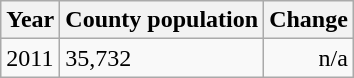<table class="wikitable">
<tr>
<th>Year</th>
<th>County population</th>
<th>Change</th>
</tr>
<tr>
<td>2011</td>
<td>35,732</td>
<td align="right">n/a</td>
</tr>
</table>
